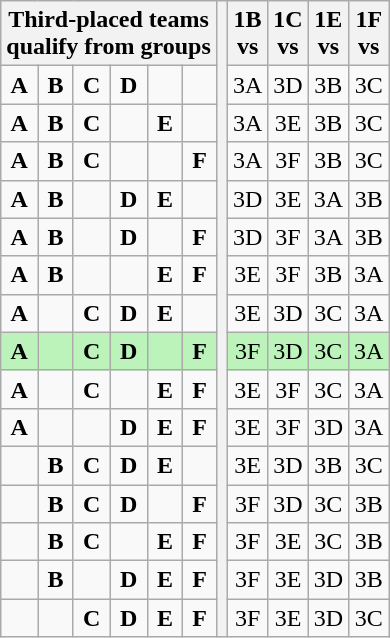<table class="wikitable" style="text-align:center; <includeonly>font-size:85%;</includeonly>">
<tr>
<th colspan=6>Third-placed teams<br>qualify from groups</th>
<th rowspan=16></th>
<th>1B<br>vs</th>
<th>1C<br>vs</th>
<th>1E<br>vs</th>
<th>1F<br>vs</th>
</tr>
<tr>
<td><strong>A</strong></td>
<td><strong>B</strong></td>
<td><strong>C</strong></td>
<td><strong>D</strong></td>
<td></td>
<td></td>
<td>3A</td>
<td>3D</td>
<td>3B</td>
<td>3C</td>
</tr>
<tr>
<td><strong>A</strong></td>
<td><strong>B</strong></td>
<td><strong>C</strong></td>
<td></td>
<td><strong>E</strong></td>
<td></td>
<td>3A</td>
<td>3E</td>
<td>3B</td>
<td>3C</td>
</tr>
<tr>
<td><strong>A</strong></td>
<td><strong>B</strong></td>
<td><strong>C</strong></td>
<td></td>
<td></td>
<td><strong>F</strong></td>
<td>3A</td>
<td>3F</td>
<td>3B</td>
<td>3C</td>
</tr>
<tr>
<td><strong>A</strong></td>
<td><strong>B</strong></td>
<td></td>
<td><strong>D</strong></td>
<td><strong>E</strong></td>
<td></td>
<td>3D</td>
<td>3E</td>
<td>3A</td>
<td>3B</td>
</tr>
<tr>
<td><strong>A</strong></td>
<td><strong>B</strong></td>
<td></td>
<td><strong>D</strong></td>
<td></td>
<td><strong>F</strong></td>
<td>3D</td>
<td>3F</td>
<td>3A</td>
<td>3B</td>
</tr>
<tr>
<td><strong>A</strong></td>
<td><strong>B</strong></td>
<td></td>
<td></td>
<td><strong>E</strong></td>
<td><strong>F</strong></td>
<td>3E</td>
<td>3F</td>
<td>3B</td>
<td>3A</td>
</tr>
<tr>
<td><strong>A</strong></td>
<td></td>
<td><strong>C</strong></td>
<td><strong>D</strong></td>
<td><strong>E</strong></td>
<td></td>
<td>3E</td>
<td>3D</td>
<td>3C</td>
<td>3A</td>
</tr>
<tr style="background-color:#BBF3BB">
<td><strong>A</strong></td>
<td></td>
<td><strong>C</strong></td>
<td><strong>D</strong></td>
<td></td>
<td><strong>F</strong></td>
<td>3F</td>
<td>3D</td>
<td>3C</td>
<td>3A</td>
</tr>
<tr>
<td><strong>A</strong></td>
<td></td>
<td><strong>C</strong></td>
<td></td>
<td><strong>E</strong></td>
<td><strong>F</strong></td>
<td>3E</td>
<td>3F</td>
<td>3C</td>
<td>3A</td>
</tr>
<tr>
<td><strong>A</strong></td>
<td></td>
<td></td>
<td><strong>D</strong></td>
<td><strong>E</strong></td>
<td><strong>F</strong></td>
<td>3E</td>
<td>3F</td>
<td>3D</td>
<td>3A</td>
</tr>
<tr>
<td></td>
<td><strong>B</strong></td>
<td><strong>C</strong></td>
<td><strong>D</strong></td>
<td><strong>E</strong></td>
<td></td>
<td>3E</td>
<td>3D</td>
<td>3B</td>
<td>3C</td>
</tr>
<tr>
<td></td>
<td><strong>B</strong></td>
<td><strong>C</strong></td>
<td><strong>D</strong></td>
<td></td>
<td><strong>F</strong></td>
<td>3F</td>
<td>3D</td>
<td>3C</td>
<td>3B</td>
</tr>
<tr>
<td></td>
<td><strong>B</strong></td>
<td><strong>C</strong></td>
<td></td>
<td><strong>E</strong></td>
<td><strong>F</strong></td>
<td>3F</td>
<td>3E</td>
<td>3C</td>
<td>3B</td>
</tr>
<tr>
<td></td>
<td><strong>B</strong></td>
<td></td>
<td><strong>D</strong></td>
<td><strong>E</strong></td>
<td><strong>F</strong></td>
<td>3F</td>
<td>3E</td>
<td>3D</td>
<td>3B</td>
</tr>
<tr>
<td></td>
<td></td>
<td><strong>C</strong></td>
<td><strong>D</strong></td>
<td><strong>E</strong></td>
<td><strong>F</strong></td>
<td>3F</td>
<td>3E</td>
<td>3D</td>
<td>3C</td>
</tr>
</table>
